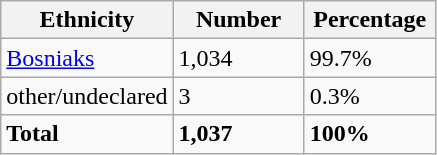<table class="wikitable">
<tr>
<th width="100px">Ethnicity</th>
<th width="80px">Number</th>
<th width="80px">Percentage</th>
</tr>
<tr>
<td><a href='#'>Bosniaks</a></td>
<td>1,034</td>
<td>99.7%</td>
</tr>
<tr>
<td>other/undeclared</td>
<td>3</td>
<td>0.3%</td>
</tr>
<tr>
<td><strong>Total</strong></td>
<td><strong>1,037</strong></td>
<td><strong>100%</strong></td>
</tr>
</table>
